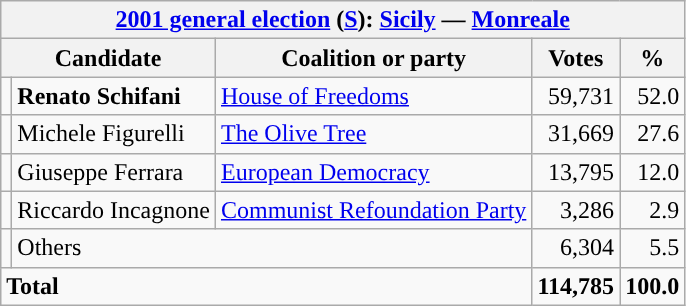<table class=wikitable style=text-align:right>
<tr>
<th colspan=5><a href='#'>2001 general election</a> (<a href='#'>S</a>): <a href='#'>Sicily</a> — <a href='#'>Monreale</a></th>
</tr>
<tr>
<th colspan=2>Candidate</th>
<th>Coalition or party</th>
<th>Votes</th>
<th>%</th>
</tr>
<tr>
<td></td>
<td align=left><strong>Renato Schifani</strong></td>
<td align=left><a href='#'>House of Freedoms</a></td>
<td>59,731</td>
<td>52.0</td>
</tr>
<tr>
<td></td>
<td align=left>Michele Figurelli</td>
<td align=left><a href='#'>The Olive Tree</a></td>
<td>31,669</td>
<td>27.6</td>
</tr>
<tr>
<td></td>
<td align=left>Giuseppe Ferrara</td>
<td align=left><a href='#'>European Democracy</a></td>
<td>13,795</td>
<td>12.0</td>
</tr>
<tr>
<td></td>
<td align=left>Riccardo Incagnone</td>
<td align=left><a href='#'>Communist Refoundation Party</a></td>
<td>3,286</td>
<td>2.9</td>
</tr>
<tr>
<td></td>
<td align=left colspan=2>Others</td>
<td>6,304</td>
<td>5.5</td>
</tr>
<tr>
<td align=left colspan=3><strong>Total</strong></td>
<td><strong>114,785</strong></td>
<td><strong>100.0</strong></td>
</tr>
</table>
